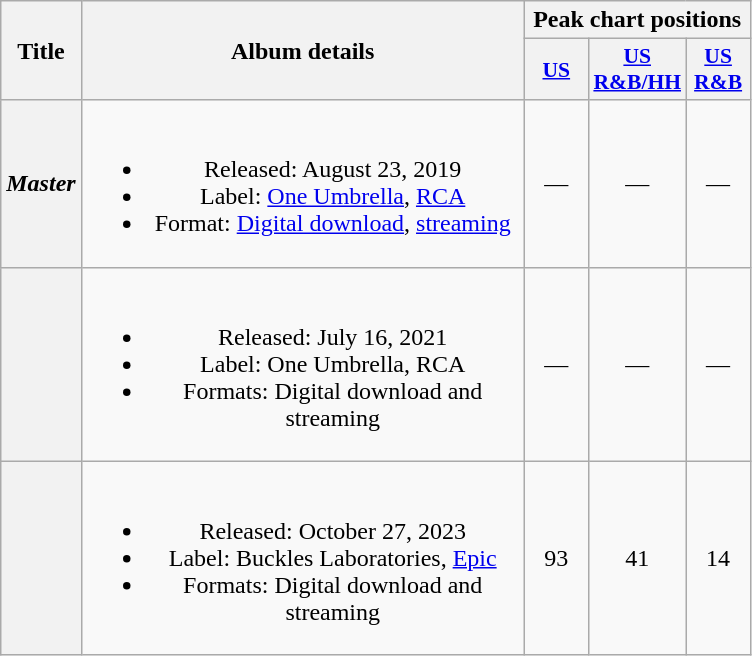<table class="wikitable plainrowheaders" style="text-align:center;">
<tr>
<th scope="col" rowspan="2">Title</th>
<th scope="col" rowspan="2" style="width:18em;">Album details</th>
<th scope="col" colspan="3">Peak chart positions</th>
</tr>
<tr>
<th scope="col" style="width:2.5em;font-size:90%"><a href='#'>US</a><br></th>
<th scope="col" style="width:2.5em;font-size:90%"><a href='#'>US<br>R&B/HH</a><br></th>
<th scope="col" style="width:2.5em;font-size:90%"><a href='#'>US<br>R&B</a><br></th>
</tr>
<tr>
<th scope="row"><em>Master</em></th>
<td><br><ul><li>Released: August 23, 2019</li><li>Label: <a href='#'>One Umbrella</a>, <a href='#'>RCA</a></li><li>Format: <a href='#'>Digital download</a>, <a href='#'>streaming</a></li></ul></td>
<td>—</td>
<td>—</td>
<td>—</td>
</tr>
<tr>
<th scope="row"></th>
<td><br><ul><li>Released: July 16, 2021</li><li>Label: One Umbrella, RCA</li><li>Formats: Digital download and streaming</li></ul></td>
<td>—</td>
<td>—</td>
<td>—</td>
</tr>
<tr>
<th scope="row"></th>
<td><br><ul><li>Released: October 27, 2023</li><li>Label: Buckles Laboratories, <a href='#'>Epic</a></li><li>Formats: Digital download and streaming</li></ul></td>
<td>93</td>
<td>41</td>
<td>14</td>
</tr>
</table>
